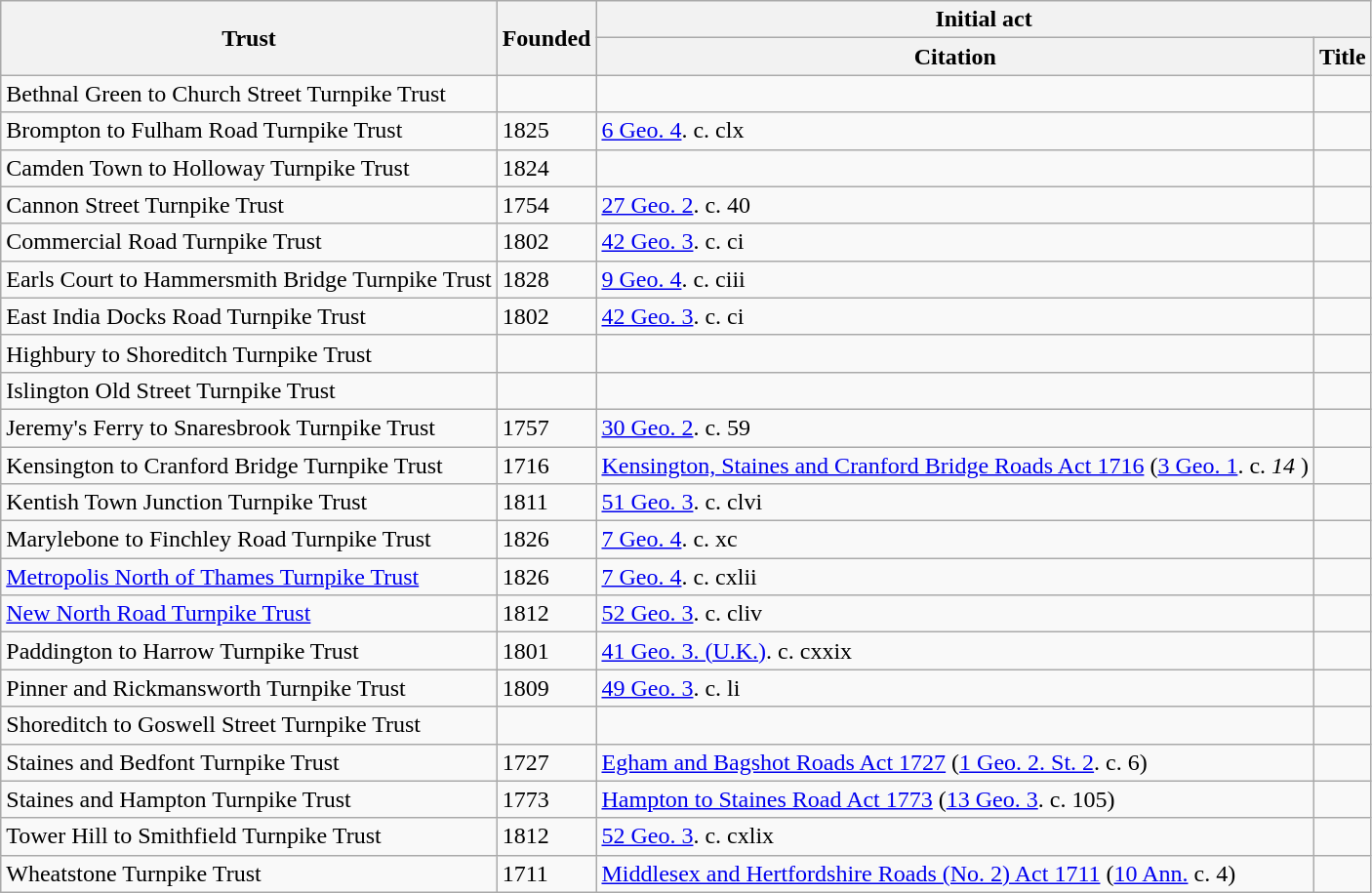<table class="wikitable sortable">
<tr>
<th rowspan=2>Trust</th>
<th rowspan=2>Founded</th>
<th colspan=2>Initial act</th>
</tr>
<tr>
<th>Citation</th>
<th>Title</th>
</tr>
<tr>
<td>Bethnal Green to Church Street Turnpike Trust</td>
<td></td>
<td></td>
<td></td>
</tr>
<tr>
<td>Brompton to Fulham Road Turnpike Trust</td>
<td>1825</td>
<td><a href='#'>6 Geo. 4</a>. c. clx</td>
<td></td>
</tr>
<tr>
<td>Camden Town to Holloway Turnpike Trust</td>
<td>1824</td>
<td></td>
</tr>
<tr>
<td>Cannon Street Turnpike Trust</td>
<td>1754</td>
<td><a href='#'>27 Geo. 2</a>. c. 40</td>
<td></td>
</tr>
<tr>
<td>Commercial Road Turnpike Trust</td>
<td>1802</td>
<td><a href='#'>42 Geo. 3</a>. c. ci</td>
<td></td>
</tr>
<tr>
<td>Earls Court to Hammersmith Bridge Turnpike Trust</td>
<td>1828</td>
<td><a href='#'>9 Geo. 4</a>. c. ciii</td>
<td></td>
</tr>
<tr>
<td>East India Docks Road Turnpike Trust</td>
<td>1802</td>
<td><a href='#'>42 Geo. 3</a>. c. ci</td>
<td></td>
</tr>
<tr>
<td>Highbury to Shoreditch Turnpike Trust</td>
<td></td>
<td></td>
<td></td>
</tr>
<tr>
<td>Islington Old Street Turnpike Trust</td>
<td></td>
<td></td>
<td></td>
</tr>
<tr>
<td>Jeremy's Ferry to Snaresbrook Turnpike Trust</td>
<td>1757</td>
<td><a href='#'>30 Geo. 2</a>. c. 59</td>
<td></td>
</tr>
<tr>
<td>Kensington to Cranford Bridge Turnpike Trust</td>
<td>1716</td>
<td><a href='#'>Kensington, Staines and Cranford Bridge Roads Act 1716</a> (<a href='#'>3 Geo. 1</a>. c. <em>14</em> )</td>
<td></td>
</tr>
<tr>
<td>Kentish Town Junction Turnpike Trust</td>
<td>1811</td>
<td><a href='#'>51 Geo. 3</a>. c. clvi</td>
<td></td>
</tr>
<tr>
<td>Marylebone to Finchley Road Turnpike Trust</td>
<td>1826</td>
<td><a href='#'>7 Geo. 4</a>. c. xc</td>
<td></td>
</tr>
<tr>
<td><a href='#'>Metropolis North of Thames Turnpike Trust</a></td>
<td>1826</td>
<td><a href='#'>7 Geo. 4</a>. c. cxlii</td>
<td></td>
</tr>
<tr>
<td><a href='#'>New North Road Turnpike Trust</a></td>
<td>1812</td>
<td><a href='#'>52 Geo. 3</a>. c. cliv</td>
<td></td>
</tr>
<tr>
<td>Paddington to Harrow Turnpike Trust</td>
<td>1801</td>
<td><a href='#'>41 Geo. 3. (U.K.)</a>. c. cxxix</td>
<td></td>
</tr>
<tr>
<td>Pinner and Rickmansworth Turnpike Trust</td>
<td>1809</td>
<td><a href='#'>49 Geo. 3</a>. c. li</td>
<td></td>
</tr>
<tr>
<td>Shoreditch to Goswell Street Turnpike Trust</td>
<td></td>
<td></td>
<td></td>
</tr>
<tr>
<td>Staines and Bedfont Turnpike Trust</td>
<td>1727</td>
<td><a href='#'>Egham and Bagshot Roads Act 1727</a> (<a href='#'>1 Geo. 2. St. 2</a>. c. 6)</td>
<td></td>
</tr>
<tr>
<td>Staines and Hampton Turnpike Trust</td>
<td>1773</td>
<td><a href='#'>Hampton to Staines Road Act 1773</a> (<a href='#'>13 Geo. 3</a>. c. 105)</td>
<td></td>
</tr>
<tr>
<td>Tower Hill to Smithfield Turnpike Trust</td>
<td>1812</td>
<td><a href='#'>52 Geo. 3</a>. c. cxlix</td>
<td></td>
</tr>
<tr>
<td>Wheatstone Turnpike Trust</td>
<td>1711</td>
<td><a href='#'>Middlesex and Hertfordshire Roads (No. 2) Act 1711</a> (<a href='#'>10 Ann.</a> c. 4)</td>
<td></td>
</tr>
</table>
